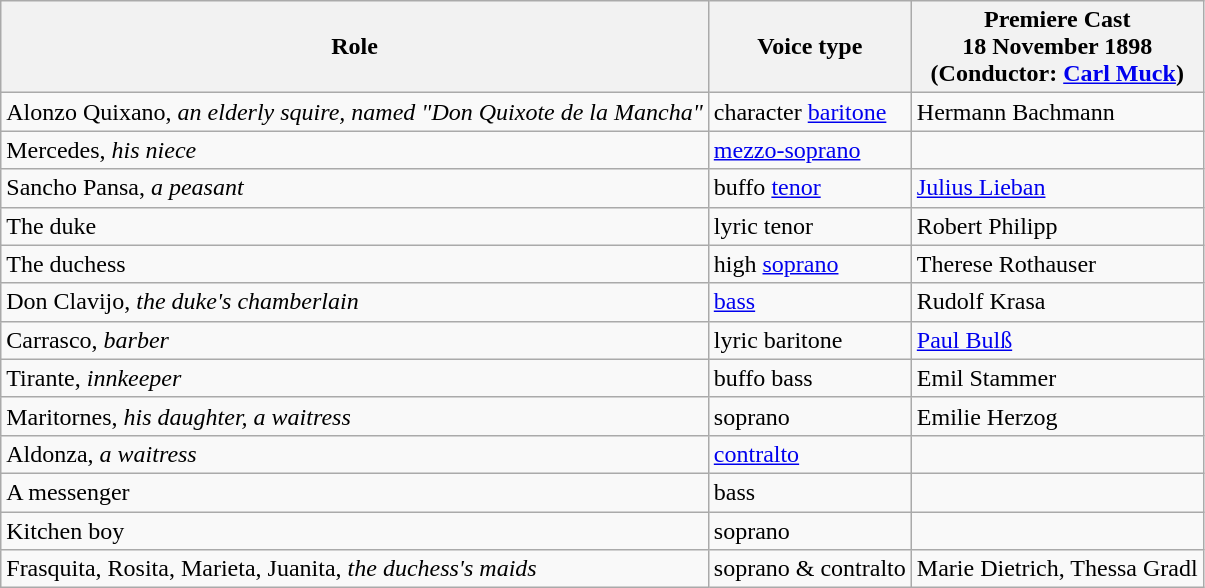<table class="wikitable">
<tr>
<th>Role</th>
<th>Voice type</th>
<th>Premiere Cast<br>18  November 1898<br>(Conductor: <a href='#'>Carl Muck</a>)</th>
</tr>
<tr>
<td>Alonzo Quixano, <em>an elderly squire, named "Don Quixote de la Mancha"</em></td>
<td>character <a href='#'>baritone</a></td>
<td>Hermann Bachmann</td>
</tr>
<tr>
<td>Mercedes, <em>his niece</em></td>
<td><a href='#'>mezzo-soprano</a></td>
<td></td>
</tr>
<tr>
<td>Sancho Pansa, <em>a peasant</em></td>
<td>buffo <a href='#'>tenor</a></td>
<td><a href='#'>Julius Lieban</a></td>
</tr>
<tr>
<td>The duke</td>
<td>lyric tenor</td>
<td>Robert Philipp</td>
</tr>
<tr>
<td>The duchess</td>
<td>high <a href='#'>soprano</a></td>
<td>Therese Rothauser</td>
</tr>
<tr>
<td>Don Clavijo, <em>the duke's chamberlain</em></td>
<td><a href='#'>bass</a></td>
<td>Rudolf Krasa</td>
</tr>
<tr>
<td>Carrasco, <em>barber</em></td>
<td>lyric  baritone</td>
<td><a href='#'>Paul Bulß</a></td>
</tr>
<tr>
<td>Tirante, <em>innkeeper</em></td>
<td>buffo bass</td>
<td>Emil Stammer</td>
</tr>
<tr>
<td>Maritornes, <em>his daughter, a waitress</em></td>
<td>soprano</td>
<td>Emilie Herzog</td>
</tr>
<tr>
<td>Aldonza, <em>a waitress</em></td>
<td><a href='#'>contralto</a></td>
<td></td>
</tr>
<tr>
<td>A messenger</td>
<td>bass</td>
<td></td>
</tr>
<tr>
<td>Kitchen boy</td>
<td>soprano</td>
<td></td>
</tr>
<tr>
<td>Frasquita, Rosita, Marieta, Juanita, <em>the duchess's maids</em></td>
<td>soprano & contralto</td>
<td>Marie Dietrich, Thessa Gradl</td>
</tr>
</table>
